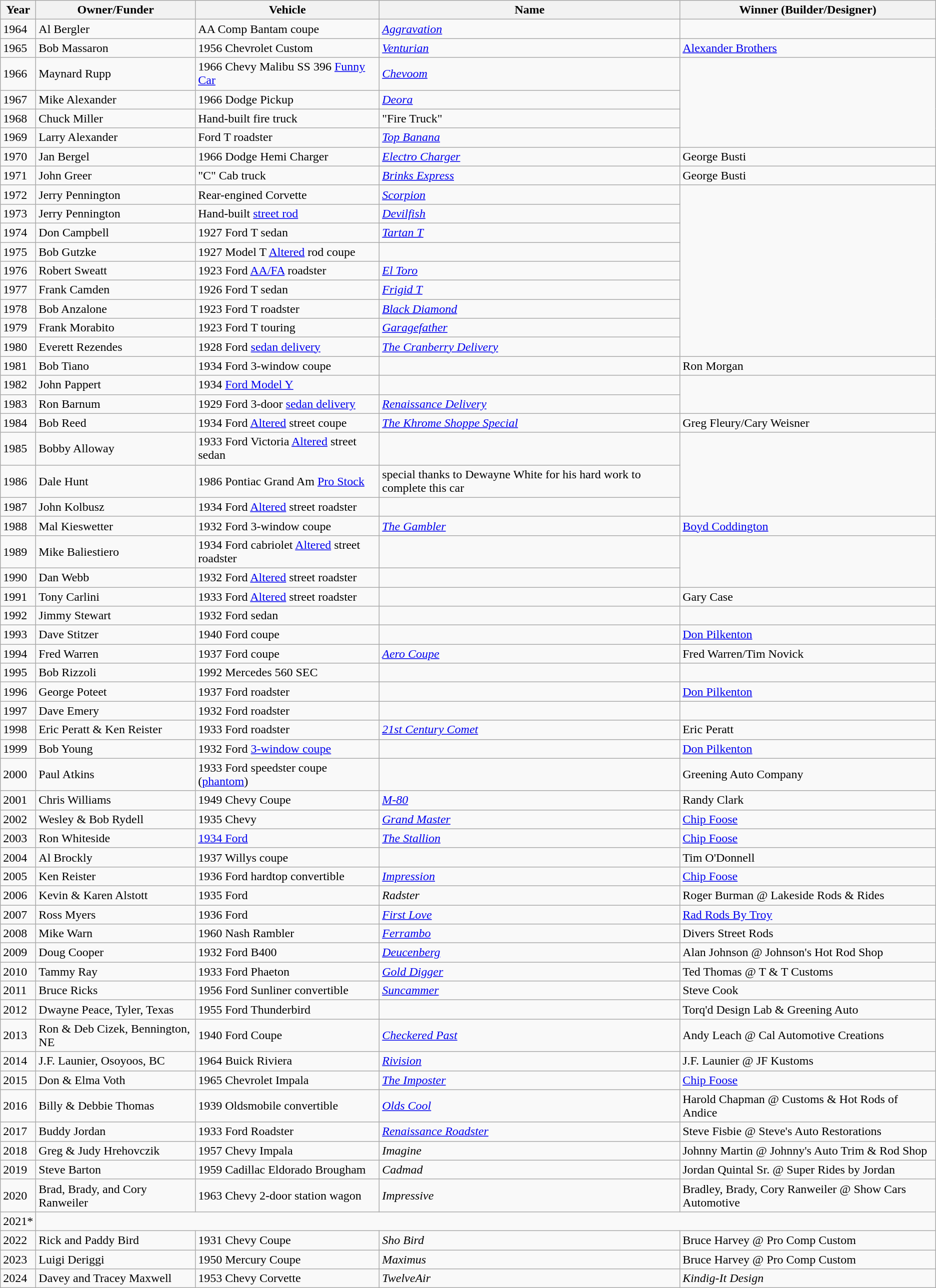<table class="wikitable">
<tr>
<th>Year</th>
<th>Owner/Funder</th>
<th>Vehicle</th>
<th>Name</th>
<th>Winner (Builder/Designer)</th>
</tr>
<tr>
<td>1964</td>
<td>Al Bergler</td>
<td>AA Comp Bantam coupe</td>
<td><a href='#'><em>Aggravation</em></a></td>
</tr>
<tr>
<td>1965</td>
<td>Bob Massaron</td>
<td>1956 Chevrolet Custom</td>
<td><em><a href='#'>Venturian</a></em></td>
<td><a href='#'>Alexander Brothers</a></td>
</tr>
<tr>
<td>1966</td>
<td>Maynard Rupp</td>
<td>1966 Chevy Malibu SS 396 <a href='#'>Funny Car</a></td>
<td><em><a href='#'>Chevoom</a></em></td>
</tr>
<tr>
<td>1967</td>
<td>Mike Alexander</td>
<td>1966 Dodge Pickup</td>
<td><a href='#'><em>Deora</em></a></td>
</tr>
<tr>
<td>1968</td>
<td>Chuck Miller</td>
<td>Hand-built fire truck</td>
<td>"Fire Truck"</td>
</tr>
<tr>
<td>1969</td>
<td>Larry Alexander</td>
<td>Ford T roadster</td>
<td><a href='#'><em>Top Banana</em></a></td>
</tr>
<tr>
<td>1970</td>
<td>Jan Bergel</td>
<td>1966 Dodge Hemi Charger</td>
<td><em><a href='#'>Electro Charger</a></em></td>
<td>George Busti</td>
</tr>
<tr>
<td>1971</td>
<td>John Greer</td>
<td>"C" Cab truck</td>
<td><em><a href='#'>Brinks Express</a></em></td>
<td>George Busti</td>
</tr>
<tr>
<td>1972</td>
<td>Jerry Pennington</td>
<td>Rear-engined Corvette</td>
<td><a href='#'><em>Scorpion</em></a></td>
</tr>
<tr>
<td>1973</td>
<td>Jerry Pennington</td>
<td>Hand-built <a href='#'>street rod</a></td>
<td><a href='#'><em>Devilfish</em></a></td>
</tr>
<tr>
<td>1974</td>
<td>Don Campbell</td>
<td>1927 Ford T sedan</td>
<td><em><a href='#'>Tartan T</a></em></td>
</tr>
<tr>
<td>1975</td>
<td>Bob Gutzke</td>
<td>1927 Model T <a href='#'>Altered</a> rod coupe</td>
<td></td>
</tr>
<tr>
<td>1976</td>
<td>Robert Sweatt</td>
<td>1923 Ford <a href='#'>AA/FA</a> roadster</td>
<td><a href='#'><em>El Toro</em></a></td>
</tr>
<tr>
<td>1977</td>
<td>Frank Camden</td>
<td>1926 Ford T sedan</td>
<td><em><a href='#'>Frigid T</a></em></td>
</tr>
<tr>
<td>1978</td>
<td>Bob Anzalone</td>
<td>1923 Ford T roadster</td>
<td><a href='#'><em>Black Diamond</em></a></td>
</tr>
<tr>
<td>1979</td>
<td>Frank Morabito</td>
<td>1923 Ford T touring</td>
<td><em><a href='#'>Garagefather</a></em></td>
</tr>
<tr>
<td>1980</td>
<td>Everett Rezendes</td>
<td>1928 Ford <a href='#'>sedan delivery</a></td>
<td><em><a href='#'>The Cranberry Delivery</a></em></td>
</tr>
<tr>
<td>1981</td>
<td>Bob Tiano</td>
<td>1934 Ford 3-window coupe</td>
<td></td>
<td>Ron Morgan</td>
</tr>
<tr>
<td>1982</td>
<td>John Pappert</td>
<td>1934 <a href='#'>Ford Model Y</a></td>
<td></td>
</tr>
<tr>
<td>1983</td>
<td>Ron Barnum</td>
<td>1929 Ford 3-door <a href='#'>sedan delivery</a></td>
<td><em><a href='#'>Renaissance Delivery</a></em></td>
</tr>
<tr>
<td>1984</td>
<td>Bob Reed</td>
<td>1934 Ford <a href='#'>Altered</a> street coupe</td>
<td><em><a href='#'>The Khrome Shoppe Special</a></em></td>
<td>Greg Fleury/Cary Weisner</td>
</tr>
<tr>
<td>1985</td>
<td>Bobby Alloway</td>
<td>1933 Ford Victoria <a href='#'>Altered</a> street sedan</td>
<td></td>
</tr>
<tr>
<td>1986</td>
<td>Dale Hunt</td>
<td>1986 Pontiac Grand Am <a href='#'>Pro Stock</a></td>
<td>special thanks to Dewayne White for his hard work to complete this car</td>
</tr>
<tr>
<td>1987</td>
<td>John Kolbusz</td>
<td>1934 Ford <a href='#'>Altered</a> street roadster</td>
<td></td>
</tr>
<tr>
<td>1988</td>
<td>Mal Kieswetter</td>
<td>1932 Ford 3-window coupe</td>
<td><a href='#'><em>The Gambler</em></a></td>
<td><a href='#'>Boyd Coddington</a></td>
</tr>
<tr>
<td>1989</td>
<td>Mike Baliestiero</td>
<td>1934 Ford cabriolet <a href='#'>Altered</a> street roadster</td>
<td></td>
</tr>
<tr>
<td>1990</td>
<td>Dan Webb</td>
<td>1932 Ford <a href='#'>Altered</a> street roadster</td>
<td></td>
</tr>
<tr>
<td>1991</td>
<td>Tony Carlini</td>
<td>1933 Ford <a href='#'>Altered</a> street roadster</td>
<td></td>
<td>Gary Case</td>
</tr>
<tr>
<td>1992</td>
<td>Jimmy Stewart</td>
<td>1932 Ford sedan</td>
<td></td>
</tr>
<tr>
<td>1993</td>
<td>Dave Stitzer</td>
<td>1940 Ford coupe</td>
<td></td>
<td><a href='#'>Don Pilkenton</a></td>
</tr>
<tr>
<td>1994</td>
<td>Fred Warren</td>
<td>1937 Ford coupe</td>
<td><em><a href='#'>Aero Coupe</a></em></td>
<td>Fred Warren/Tim Novick</td>
</tr>
<tr>
<td>1995</td>
<td>Bob Rizzoli</td>
<td>1992 Mercedes 560 SEC</td>
<td></td>
</tr>
<tr>
<td>1996</td>
<td>George Poteet</td>
<td>1937 Ford roadster</td>
<td></td>
<td><a href='#'>Don Pilkenton</a></td>
</tr>
<tr>
<td>1997</td>
<td>Dave Emery</td>
<td>1932 Ford roadster</td>
<td></td>
<td></td>
</tr>
<tr>
<td>1998</td>
<td>Eric Peratt & Ken Reister</td>
<td>1933 Ford roadster</td>
<td><em><a href='#'>21st Century Comet</a></em></td>
<td>Eric Peratt</td>
</tr>
<tr>
<td>1999</td>
<td>Bob Young</td>
<td>1932 Ford <a href='#'>3-window coupe</a></td>
<td></td>
<td><a href='#'>Don Pilkenton</a></td>
</tr>
<tr>
<td>2000</td>
<td>Paul Atkins</td>
<td>1933 Ford speedster coupe (<a href='#'>phantom</a>)</td>
<td></td>
<td>Greening Auto Company</td>
</tr>
<tr>
<td>2001</td>
<td>Chris Williams</td>
<td>1949 Chevy Coupe</td>
<td><a href='#'><em>M-80</em></a></td>
<td>Randy Clark</td>
</tr>
<tr>
<td>2002</td>
<td>Wesley & Bob Rydell</td>
<td>1935 Chevy</td>
<td><a href='#'><em>Grand Master</em></a></td>
<td><a href='#'>Chip Foose</a></td>
</tr>
<tr>
<td>2003</td>
<td>Ron Whiteside</td>
<td><a href='#'>1934 Ford</a></td>
<td><a href='#'><em>The Stallion</em></a></td>
<td><a href='#'>Chip Foose</a></td>
</tr>
<tr>
<td>2004</td>
<td>Al Brockly</td>
<td>1937 Willys coupe</td>
<td></td>
<td>Tim O'Donnell</td>
</tr>
<tr>
<td>2005</td>
<td>Ken Reister</td>
<td>1936 Ford hardtop convertible</td>
<td><a href='#'><em>Impression</em></a></td>
<td><a href='#'>Chip Foose</a></td>
</tr>
<tr>
<td>2006</td>
<td>Kevin & Karen Alstott</td>
<td>1935 Ford</td>
<td><em>Radster</em></td>
<td>Roger Burman @ Lakeside Rods & Rides</td>
</tr>
<tr>
<td>2007</td>
<td>Ross Myers</td>
<td>1936 Ford</td>
<td><a href='#'><em>First Love</em></a></td>
<td><a href='#'>Rad Rods By Troy</a></td>
</tr>
<tr>
<td>2008</td>
<td>Mike Warn</td>
<td>1960 Nash Rambler</td>
<td><a href='#'><em>Ferrambo</em></a></td>
<td>Divers Street Rods</td>
</tr>
<tr>
<td>2009</td>
<td>Doug Cooper</td>
<td>1932 Ford B400</td>
<td><em><a href='#'>Deucenberg</a></em></td>
<td>Alan Johnson @ Johnson's Hot Rod Shop</td>
</tr>
<tr>
<td>2010</td>
<td>Tammy Ray</td>
<td>1933 Ford Phaeton</td>
<td><a href='#'><em>Gold Digger</em></a></td>
<td>Ted Thomas @ T & T Customs</td>
</tr>
<tr>
<td>2011</td>
<td>Bruce Ricks</td>
<td>1956 Ford Sunliner convertible</td>
<td><a href='#'><em>Suncammer</em></a></td>
<td>Steve Cook</td>
</tr>
<tr>
<td>2012</td>
<td>Dwayne Peace, Tyler, Texas</td>
<td>1955 Ford Thunderbird</td>
<td></td>
<td>Torq'd Design Lab & Greening Auto</td>
</tr>
<tr>
<td>2013</td>
<td>Ron & Deb Cizek, Bennington, NE</td>
<td>1940 Ford Coupe</td>
<td><a href='#'><em>Checkered Past</em></a></td>
<td>Andy Leach @ Cal Automotive Creations</td>
</tr>
<tr>
<td>2014</td>
<td>J.F. Launier, Osoyoos, BC</td>
<td>1964 Buick Riviera</td>
<td><a href='#'><em>Rivision</em></a></td>
<td>J.F. Launier @ JF Kustoms</td>
</tr>
<tr>
<td>2015</td>
<td>Don & Elma Voth</td>
<td>1965 Chevrolet Impala</td>
<td><a href='#'><em>The Imposter</em></a></td>
<td><a href='#'>Chip Foose</a></td>
</tr>
<tr>
<td>2016</td>
<td>Billy & Debbie Thomas</td>
<td>1939 Oldsmobile convertible</td>
<td><a href='#'><em>Olds Cool</em></a></td>
<td>Harold Chapman @ Customs & Hot Rods of Andice</td>
</tr>
<tr>
<td>2017</td>
<td>Buddy Jordan</td>
<td>1933 Ford Roadster</td>
<td><a href='#'><em>Renaissance Roadster</em></a></td>
<td>Steve Fisbie @ Steve's Auto Restorations</td>
</tr>
<tr>
<td>2018</td>
<td>Greg & Judy Hrehovczik</td>
<td>1957 Chevy Impala</td>
<td><em>Imagine</em></td>
<td>Johnny Martin @ Johnny's Auto Trim & Rod Shop</td>
</tr>
<tr>
<td>2019</td>
<td>Steve Barton</td>
<td>1959 Cadillac Eldorado Brougham</td>
<td><em>Cadmad</em></td>
<td>Jordan Quintal Sr. @ Super Rides by Jordan</td>
</tr>
<tr>
<td>2020</td>
<td>Brad, Brady, and Cory Ranweiler</td>
<td>1963 Chevy 2-door station wagon</td>
<td><em>Impressive</em></td>
<td>Bradley, Brady, Cory Ranweiler @ Show Cars Automotive</td>
</tr>
<tr>
<td>2021*</td>
</tr>
<tr>
<td>2022</td>
<td>Rick and Paddy Bird</td>
<td>1931 Chevy Coupe</td>
<td><em>Sho Bird</em></td>
<td>Bruce Harvey @ Pro Comp Custom</td>
</tr>
<tr>
<td>2023</td>
<td>Luigi Deriggi</td>
<td>1950 Mercury Coupe</td>
<td><em>Maximus</em></td>
<td>Bruce Harvey @ Pro Comp Custom</td>
</tr>
<tr>
<td>2024</td>
<td>Davey and Tracey Maxwell</td>
<td>1953 Chevy Corvette</td>
<td><em>TwelveAir</em></td>
<td><em>Kindig-It Design</em></td>
</tr>
</table>
